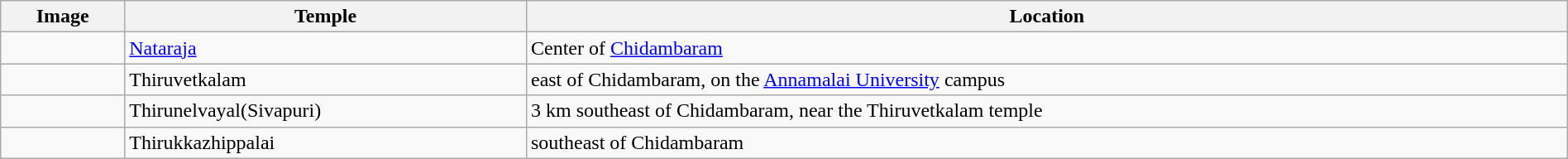<table class="wikitable" border="1" width="100%">
<tr>
<th>Image</th>
<th>Temple</th>
<th>Location</th>
</tr>
<tr>
<td></td>
<td><a href='#'>Nataraja</a></td>
<td>Center of <a href='#'>Chidambaram</a></td>
</tr>
<tr>
<td></td>
<td>Thiruvetkalam</td>
<td> east of Chidambaram, on the <a href='#'>Annamalai University</a> campus</td>
</tr>
<tr>
<td></td>
<td>Thirunelvayal(Sivapuri)</td>
<td>3 km southeast of Chidambaram, near the Thiruvetkalam temple</td>
</tr>
<tr>
<td></td>
<td>Thirukkazhippalai</td>
<td> southeast of Chidambaram</td>
</tr>
</table>
